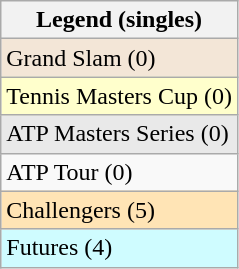<table class="wikitable">
<tr>
<th>Legend (singles)</th>
</tr>
<tr style="background:#f3e6d7;">
<td>Grand Slam (0)</td>
</tr>
<tr style="background:#ffffcc;">
<td>Tennis Masters Cup (0)</td>
</tr>
<tr style="background:#e9e9e9;">
<td>ATP Masters Series (0)</td>
</tr>
<tr>
<td>ATP Tour (0)</td>
</tr>
<tr bgcolor="moccasin">
<td>Challengers (5)</td>
</tr>
<tr bgcolor="CFFCFF">
<td>Futures (4)</td>
</tr>
</table>
